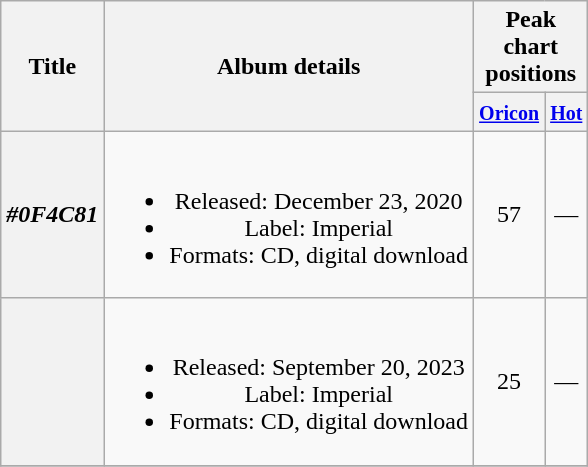<table class="wikitable plainrowheaders" style="text-align:center;">
<tr>
<th scope="col" rowspan="2">Title</th>
<th scope="col" rowspan="2">Album details</th>
<th scope="col" colspan="2">Peak <br> chart <br> positions</th>
</tr>
<tr>
<th scope="col" colspan="1"><small><a href='#'>Oricon</a></small></th>
<th scope="col" colspan="1"><small><a href='#'>Hot</a></small></th>
</tr>
<tr>
<th scope="row"><em>#0F4C81</em></th>
<td><br><ul><li>Released: December 23, 2020</li><li>Label: Imperial</li><li>Formats: CD, digital download</li></ul></td>
<td>57</td>
<td>—</td>
</tr>
<tr>
<th scope="row"></th>
<td><br><ul><li>Released: September 20, 2023</li><li>Label: Imperial</li><li>Formats: CD, digital download</li></ul></td>
<td>25</td>
<td>—</td>
</tr>
<tr>
</tr>
</table>
